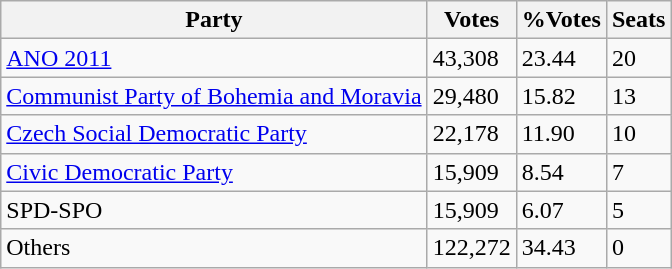<table class="wikitable">
<tr>
<th>Party</th>
<th>Votes</th>
<th>%Votes</th>
<th>Seats</th>
</tr>
<tr>
<td><a href='#'>ANO 2011</a></td>
<td>43,308</td>
<td>23.44</td>
<td>20</td>
</tr>
<tr>
<td><a href='#'>Communist Party of Bohemia and Moravia</a></td>
<td>29,480</td>
<td>15.82</td>
<td>13</td>
</tr>
<tr>
<td><a href='#'>Czech Social Democratic Party</a></td>
<td>22,178</td>
<td>11.90</td>
<td>10</td>
</tr>
<tr>
<td><a href='#'>Civic Democratic Party</a></td>
<td>15,909</td>
<td>8.54</td>
<td>7</td>
</tr>
<tr>
<td>SPD-SPO</td>
<td>15,909</td>
<td>6.07</td>
<td>5</td>
</tr>
<tr>
<td>Others</td>
<td>122,272</td>
<td>34.43</td>
<td>0</td>
</tr>
</table>
